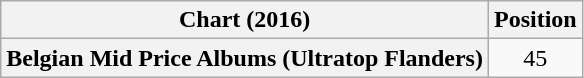<table class="wikitable plainrowheaders" style="text-align:center">
<tr>
<th scope="col">Chart (2016)</th>
<th scope="col">Position</th>
</tr>
<tr>
<th scope="row">Belgian Mid Price Albums (Ultratop Flanders)</th>
<td>45</td>
</tr>
</table>
